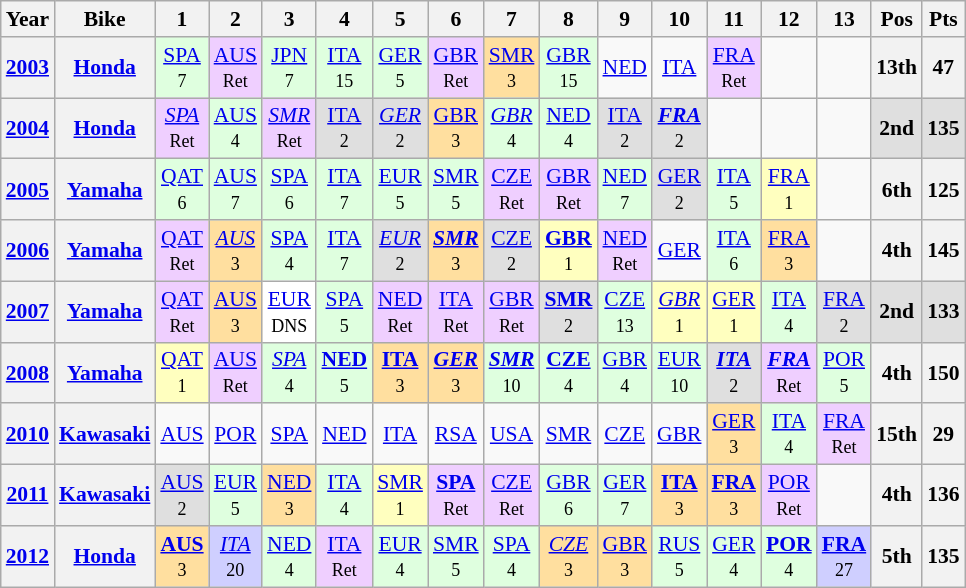<table class="wikitable" style="text-align:center; font-size:90%">
<tr>
<th>Year</th>
<th>Bike</th>
<th>1</th>
<th>2</th>
<th>3</th>
<th>4</th>
<th>5</th>
<th>6</th>
<th>7</th>
<th>8</th>
<th>9</th>
<th>10</th>
<th>11</th>
<th>12</th>
<th>13</th>
<th>Pos</th>
<th>Pts</th>
</tr>
<tr>
<th align="left"><a href='#'>2003</a></th>
<th align="left"><a href='#'>Honda</a></th>
<td style="background:#dfffdf;"><a href='#'>SPA</a><br><small>7</small></td>
<td style="background:#efcfff;"><a href='#'>AUS</a><br><small>Ret</small></td>
<td style="background:#dfffdf;"><a href='#'>JPN</a><br><small>7</small></td>
<td style="background:#dfffdf;"><a href='#'>ITA</a><br><small>15</small></td>
<td style="background:#dfffdf;"><a href='#'>GER</a><br><small>5</small></td>
<td style="background:#efcfff;"><a href='#'>GBR</a><br><small>Ret</small></td>
<td style="background:#ffdf9f;"><a href='#'>SMR</a><br><small>3</small></td>
<td style="background:#dfffdf;"><a href='#'>GBR</a><br><small>15</small></td>
<td><a href='#'>NED</a></td>
<td><a href='#'>ITA</a></td>
<td style="background:#efcfff;"><a href='#'>FRA</a><br><small>Ret</small></td>
<td></td>
<td></td>
<th>13th</th>
<th>47</th>
</tr>
<tr>
<th align="left"><a href='#'>2004</a></th>
<th align="left"><a href='#'>Honda</a></th>
<td style="background:#efcfff;"><em><a href='#'>SPA</a></em><br><small>Ret</small></td>
<td style="background:#dfffdf;"><a href='#'>AUS</a><br><small>4</small></td>
<td style="background:#efcfff;"><em><a href='#'>SMR</a></em><br><small>Ret</small></td>
<td style="background:#dfdfdf;"><a href='#'>ITA</a><br><small>2</small></td>
<td style="background:#dfdfdf;"><em><a href='#'>GER</a></em><br><small>2</small></td>
<td style="background:#ffdf9f;"><a href='#'>GBR</a><br><small>3</small></td>
<td style="background:#dfffdf;"><em><a href='#'>GBR</a></em><br><small>4</small></td>
<td style="background:#dfffdf;"><a href='#'>NED</a><br><small>4</small></td>
<td style="background:#dfdfdf;"><a href='#'>ITA</a><br><small>2</small></td>
<td style="background:#dfdfdf;"><strong><em><a href='#'>FRA</a></em></strong><br><small>2</small></td>
<td></td>
<td></td>
<td></td>
<td style="background:#dfdfdf;"><strong>2nd</strong></td>
<td style="background:#dfdfdf;"><strong>135</strong></td>
</tr>
<tr>
<th align="left"><a href='#'>2005</a></th>
<th align="left"><a href='#'>Yamaha</a></th>
<td style="background:#dfffdf;"><a href='#'>QAT</a><br><small>6</small></td>
<td style="background:#dfffdf;"><a href='#'>AUS</a><br><small>7</small></td>
<td style="background:#dfffdf;"><a href='#'>SPA</a><br><small>6</small></td>
<td style="background:#dfffdf;"><a href='#'>ITA</a><br><small>7</small></td>
<td style="background:#dfffdf;"><a href='#'>EUR</a><br><small>5</small></td>
<td style="background:#dfffdf;"><a href='#'>SMR</a><br><small>5</small></td>
<td style="background:#efcfff;"><a href='#'>CZE</a><br><small>Ret</small></td>
<td style="background:#efcfff;"><a href='#'>GBR</a><br><small>Ret</small></td>
<td style="background:#dfffdf;"><a href='#'>NED</a><br><small>7</small></td>
<td style="background:#dfdfdf;"><a href='#'>GER</a><br><small>2</small></td>
<td style="background:#dfffdf;"><a href='#'>ITA</a><br><small>5</small></td>
<td style="background:#ffffbf;"><a href='#'>FRA</a><br><small>1</small></td>
<td></td>
<th>6th</th>
<th>125</th>
</tr>
<tr>
<th align="left"><a href='#'>2006</a></th>
<th align="left"><a href='#'>Yamaha</a></th>
<td style="background:#efcfff;"><a href='#'>QAT</a><br><small>Ret</small></td>
<td style="background:#ffdf9f;"><em><a href='#'>AUS</a></em><br><small>3</small></td>
<td style="background:#dfffdf;"><a href='#'>SPA</a><br><small>4</small></td>
<td style="background:#dfffdf;"><a href='#'>ITA</a><br><small>7</small></td>
<td style="background:#dfdfdf;"><em><a href='#'>EUR</a></em><br><small>2</small></td>
<td style="background:#ffdf9f;"><strong><em><a href='#'>SMR</a></em></strong><br><small>3</small></td>
<td style="background:#dfdfdf;"><a href='#'>CZE</a><br><small>2</small></td>
<td style="background:#ffffbf;"><strong><a href='#'>GBR</a></strong><br><small>1</small></td>
<td style="background:#efcfff;"><a href='#'>NED</a><br><small>Ret</small></td>
<td><a href='#'>GER</a></td>
<td style="background:#dfffdf;"><a href='#'>ITA</a><br><small>6</small></td>
<td style="background:#ffdf9f;"><a href='#'>FRA</a><br><small>3</small></td>
<td></td>
<th>4th</th>
<th>145</th>
</tr>
<tr>
<th align="left"><a href='#'>2007</a></th>
<th align="left"><a href='#'>Yamaha</a></th>
<td style="background:#efcfff;"><a href='#'>QAT</a><br><small>Ret</small></td>
<td style="background:#ffdf9f;"><a href='#'>AUS</a><br><small>3</small></td>
<td style="background:#FFFFFF;"><a href='#'>EUR</a><br><small>DNS</small></td>
<td style="background:#dfffdf;"><a href='#'>SPA</a><br><small>5</small></td>
<td style="background:#efcfff;"><a href='#'>NED</a><br><small>Ret</small></td>
<td style="background:#efcfff;"><a href='#'>ITA</a><br><small>Ret</small></td>
<td style="background:#efcfff;"><a href='#'>GBR</a><br><small>Ret</small></td>
<td style="background:#dfdfdf;"><strong><a href='#'>SMR</a></strong><br><small>2</small></td>
<td style="background:#dfffdf;"><a href='#'>CZE</a><br><small>13</small></td>
<td style="background:#ffffbf;"><em><a href='#'>GBR</a></em><br><small>1</small></td>
<td style="background:#ffffbf;"><a href='#'>GER</a><br><small>1</small></td>
<td style="background:#dfffdf;"><a href='#'>ITA</a><br><small>4</small></td>
<td style="background:#dfdfdf;"><a href='#'>FRA</a><br><small>2</small></td>
<td style="background:#dfdfdf;"><strong>2nd</strong></td>
<td style="background:#dfdfdf;"><strong>133</strong></td>
</tr>
<tr>
<th align="left"><a href='#'>2008</a></th>
<th align="left"><a href='#'>Yamaha</a></th>
<td style="background:#ffffbf;"><a href='#'>QAT</a><br><small>1</small></td>
<td style="background:#efcfff;"><a href='#'>AUS</a><br><small>Ret</small></td>
<td style="background:#dfffdf;"><em><a href='#'>SPA</a></em><br><small>4</small></td>
<td style="background:#dfffdf;"><strong><a href='#'>NED</a></strong><br><small>5</small></td>
<td style="background:#ffdf9f;"><strong><a href='#'>ITA</a></strong><br><small>3</small></td>
<td style="background:#ffdf9f;"><strong><em><a href='#'>GER</a></em></strong><br><small>3</small></td>
<td style="background:#dfffdf;"><strong><em><a href='#'>SMR</a></em></strong><br><small>10</small></td>
<td style="background:#dfffdf;"><strong><a href='#'>CZE</a></strong><br><small>4</small></td>
<td style="background:#dfffdf;"><a href='#'>GBR</a><br><small>4</small></td>
<td style="background:#dfffdf;"><a href='#'>EUR</a><br><small>10</small></td>
<td style="background:#dfdfdf;"><strong><em><a href='#'>ITA</a></em></strong><br><small>2</small></td>
<td style="background:#efcfff;"><strong><em><a href='#'>FRA</a></em></strong><br><small>Ret</small></td>
<td style="background:#dfffdf;"><a href='#'>POR</a><br><small>5</small></td>
<th>4th</th>
<th>150</th>
</tr>
<tr>
<th align="left"><a href='#'>2010</a></th>
<th align="left"><a href='#'>Kawasaki</a></th>
<td><a href='#'>AUS</a></td>
<td><a href='#'>POR</a></td>
<td><a href='#'>SPA</a></td>
<td><a href='#'>NED</a></td>
<td><a href='#'>ITA</a></td>
<td><a href='#'>RSA</a></td>
<td><a href='#'>USA</a></td>
<td><a href='#'>SMR</a></td>
<td><a href='#'>CZE</a></td>
<td><a href='#'>GBR</a></td>
<td style="background:#FFDF9F;"><a href='#'>GER</a><br><small>3</small></td>
<td style="background:#dfffdf;"><a href='#'>ITA</a><br><small>4</small></td>
<td style="background:#efcfff;"><a href='#'>FRA</a><br><small>Ret</small></td>
<th>15th</th>
<th>29</th>
</tr>
<tr>
<th align="left"><a href='#'>2011</a></th>
<th align="left"><a href='#'>Kawasaki</a></th>
<td style="background:#dfdfdf;"><a href='#'>AUS</a><br><small>2</small></td>
<td style="background:#dfffdf;"><a href='#'>EUR</a><br><small>5</small></td>
<td style="background:#FFDF9F;"><a href='#'>NED</a><br><small>3</small></td>
<td style="background:#dfffdf;"><a href='#'>ITA</a><br><small>4</small></td>
<td style="background:#ffffbf;"><a href='#'>SMR</a><br><small>1</small></td>
<td style="background:#efcfff;"><strong><a href='#'>SPA</a></strong><br><small>Ret</small></td>
<td style="background:#efcfff;"><a href='#'>CZE</a><br><small>Ret</small></td>
<td style="background:#dfffdf;"><a href='#'>GBR</a><br><small>6</small></td>
<td style="background:#dfffdf;"><a href='#'>GER</a><br><small>7</small></td>
<td style="background:#FFDF9F;"><strong><a href='#'>ITA</a></strong><br><small>3</small></td>
<td style="background:#FFDF9F;"><strong><a href='#'>FRA</a></strong><br><small>3</small></td>
<td style="background:#efcfff;"><a href='#'>POR</a><br><small>Ret</small></td>
<td></td>
<th>4th</th>
<th>136</th>
</tr>
<tr>
<th align="left"><a href='#'>2012</a></th>
<th align="left"><a href='#'>Honda</a></th>
<td style="background:#ffdf9f;"><strong><a href='#'>AUS</a></strong><br><small>3</small></td>
<td style="background:#CFCFFF;"><em><a href='#'>ITA</a></em><br><small>20</small></td>
<td style="background:#dfffdf;"><a href='#'>NED</a><br><small>4</small></td>
<td style="background:#efcfff;"><a href='#'>ITA</a><br><small>Ret</small></td>
<td style="background:#dfffdf;"><a href='#'>EUR</a><br><small>4</small></td>
<td style="background:#dfffdf;"><a href='#'>SMR</a><br><small>5</small></td>
<td style="background:#dfffdf;"><a href='#'>SPA</a><br><small>4</small></td>
<td style="background:#ffdf9f;"><em><a href='#'>CZE</a></em><br><small>3</small></td>
<td style="background:#ffdf9f;"><a href='#'>GBR</a><br><small>3</small></td>
<td style="background:#dfffdf;"><a href='#'>RUS</a><br><small>5</small></td>
<td style="background:#dfffdf;"><a href='#'>GER</a><br><small>4</small></td>
<td style="background:#dfffdf;"><strong><a href='#'>POR</a></strong><br><small>4</small></td>
<td style="background:#CFCFFF;"><strong><a href='#'>FRA</a></strong><br><small>27</small></td>
<th>5th</th>
<th>135</th>
</tr>
</table>
